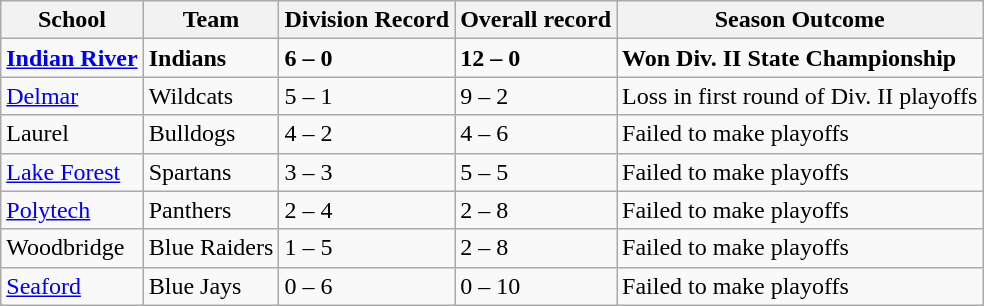<table class="wikitable mw-collapsible mw-collapsed">
<tr>
<th>School</th>
<th>Team</th>
<th>Division Record</th>
<th>Overall record</th>
<th>Season Outcome</th>
</tr>
<tr>
<td><strong><a href='#'>Indian River</a></strong></td>
<td><strong>Indians </strong></td>
<td><strong>6 – 0</strong></td>
<td><strong>12 – 0</strong></td>
<td><strong> Won Div. II State Championship</strong></td>
</tr>
<tr>
<td><a href='#'>Delmar</a></td>
<td>Wildcats</td>
<td>5 – 1</td>
<td>9 – 2</td>
<td>Loss in first round of Div. II playoffs</td>
</tr>
<tr>
<td>Laurel</td>
<td>Bulldogs</td>
<td>4 – 2</td>
<td>4 – 6</td>
<td>Failed to make playoffs</td>
</tr>
<tr>
<td><a href='#'>Lake Forest</a></td>
<td>Spartans</td>
<td>3 – 3</td>
<td>5 – 5</td>
<td>Failed to make playoffs</td>
</tr>
<tr>
<td><a href='#'>Polytech</a></td>
<td>Panthers</td>
<td>2 – 4</td>
<td>2 – 8</td>
<td>Failed to make playoffs</td>
</tr>
<tr>
<td>Woodbridge</td>
<td>Blue Raiders</td>
<td>1 – 5</td>
<td>2 – 8</td>
<td>Failed to make playoffs</td>
</tr>
<tr>
<td><a href='#'>Seaford</a></td>
<td>Blue Jays</td>
<td>0 – 6</td>
<td>0 – 10</td>
<td>Failed to make playoffs</td>
</tr>
</table>
